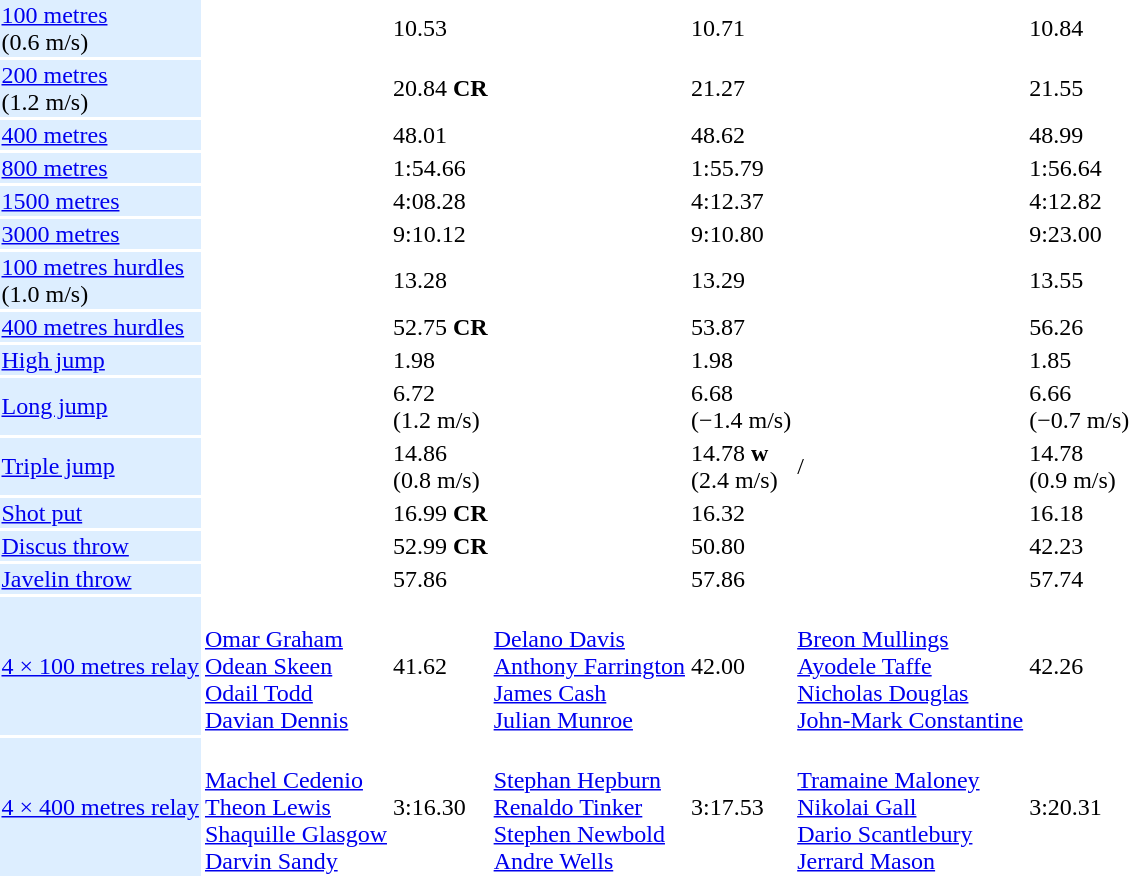<table>
<tr>
<td style="background:#def;"><a href='#'>100 metres</a> <br> (0.6 m/s)</td>
<td></td>
<td>10.53</td>
<td></td>
<td>10.71</td>
<td></td>
<td>10.84</td>
</tr>
<tr>
<td style="background:#def;"><a href='#'>200 metres</a> <br> (1.2 m/s)</td>
<td></td>
<td>20.84 <strong>CR</strong></td>
<td></td>
<td>21.27</td>
<td></td>
<td>21.55</td>
</tr>
<tr>
<td style="background:#def;"><a href='#'>400 metres</a></td>
<td></td>
<td>48.01</td>
<td></td>
<td>48.62</td>
<td></td>
<td>48.99</td>
</tr>
<tr>
<td style="background:#def;"><a href='#'>800 metres</a></td>
<td></td>
<td>1:54.66</td>
<td></td>
<td>1:55.79</td>
<td></td>
<td>1:56.64</td>
</tr>
<tr>
<td style="background:#def;"><a href='#'>1500 metres</a></td>
<td></td>
<td>4:08.28</td>
<td></td>
<td>4:12.37</td>
<td></td>
<td>4:12.82</td>
</tr>
<tr>
<td style="background:#def;"><a href='#'>3000 metres</a></td>
<td></td>
<td>9:10.12</td>
<td></td>
<td>9:10.80</td>
<td></td>
<td>9:23.00</td>
</tr>
<tr>
<td style="background:#def;"><a href='#'>100 metres hurdles</a> <br> (1.0 m/s)</td>
<td></td>
<td>13.28</td>
<td></td>
<td>13.29</td>
<td></td>
<td>13.55</td>
</tr>
<tr>
<td style="background:#def;"><a href='#'>400 metres hurdles</a></td>
<td></td>
<td>52.75 <strong>CR</strong></td>
<td></td>
<td>53.87</td>
<td></td>
<td>56.26</td>
</tr>
<tr>
<td style="background:#def;"><a href='#'>High jump</a></td>
<td></td>
<td>1.98</td>
<td></td>
<td>1.98</td>
<td></td>
<td>1.85</td>
</tr>
<tr>
<td style="background:#def;"><a href='#'>Long jump</a></td>
<td></td>
<td>6.72 <br> (1.2 m/s)</td>
<td></td>
<td>6.68 <br> (−1.4 m/s)</td>
<td></td>
<td>6.66 <br> (−0.7 m/s)</td>
</tr>
<tr>
<td style="background:#def;"><a href='#'>Triple jump</a></td>
<td></td>
<td>14.86 <br> (0.8 m/s)</td>
<td></td>
<td>14.78 <strong>w</strong> <br> (2.4 m/s)</td>
<td>/</td>
<td>14.78 <br> (0.9 m/s)</td>
</tr>
<tr>
<td style="background:#def;"><a href='#'>Shot put</a></td>
<td></td>
<td>16.99 <strong>CR</strong></td>
<td></td>
<td>16.32</td>
<td></td>
<td>16.18</td>
</tr>
<tr>
<td style="background:#def;"><a href='#'>Discus throw</a></td>
<td></td>
<td>52.99 <strong>CR</strong></td>
<td></td>
<td>50.80</td>
<td></td>
<td>42.23</td>
</tr>
<tr>
<td style="background:#def;"><a href='#'>Javelin throw</a></td>
<td></td>
<td>57.86</td>
<td></td>
<td>57.86</td>
<td></td>
<td>57.74</td>
</tr>
<tr>
<td style="background:#def;"><a href='#'>4 × 100 metres relay</a></td>
<td> <br> <a href='#'>Omar Graham</a> <br> <a href='#'>Odean Skeen</a> <br> <a href='#'>Odail Todd</a> <br> <a href='#'>Davian Dennis</a></td>
<td>41.62</td>
<td> <br> <a href='#'>Delano Davis</a> <br> <a href='#'>Anthony Farrington</a> <br> <a href='#'>James Cash</a> <br> <a href='#'>Julian Munroe</a></td>
<td>42.00</td>
<td> <br> <a href='#'>Breon Mullings</a> <br> <a href='#'>Ayodele Taffe</a> <br> <a href='#'>Nicholas Douglas</a> <br> <a href='#'>John-Mark Constantine</a></td>
<td>42.26</td>
</tr>
<tr>
<td style="background:#def;"><a href='#'>4 × 400 metres relay</a></td>
<td> <br> <a href='#'>Machel Cedenio</a> <br> <a href='#'>Theon Lewis</a> <br> <a href='#'>Shaquille Glasgow</a> <br> <a href='#'>Darvin Sandy</a></td>
<td>3:16.30</td>
<td> <br> <a href='#'>Stephan Hepburn</a> <br> <a href='#'>Renaldo Tinker</a> <br> <a href='#'>Stephen Newbold</a> <br> <a href='#'>Andre Wells</a></td>
<td>3:17.53</td>
<td> <br> <a href='#'>Tramaine Maloney</a> <br> <a href='#'>Nikolai Gall</a> <br> <a href='#'>Dario Scantlebury</a> <br> <a href='#'>Jerrard Mason</a></td>
<td>3:20.31</td>
</tr>
</table>
